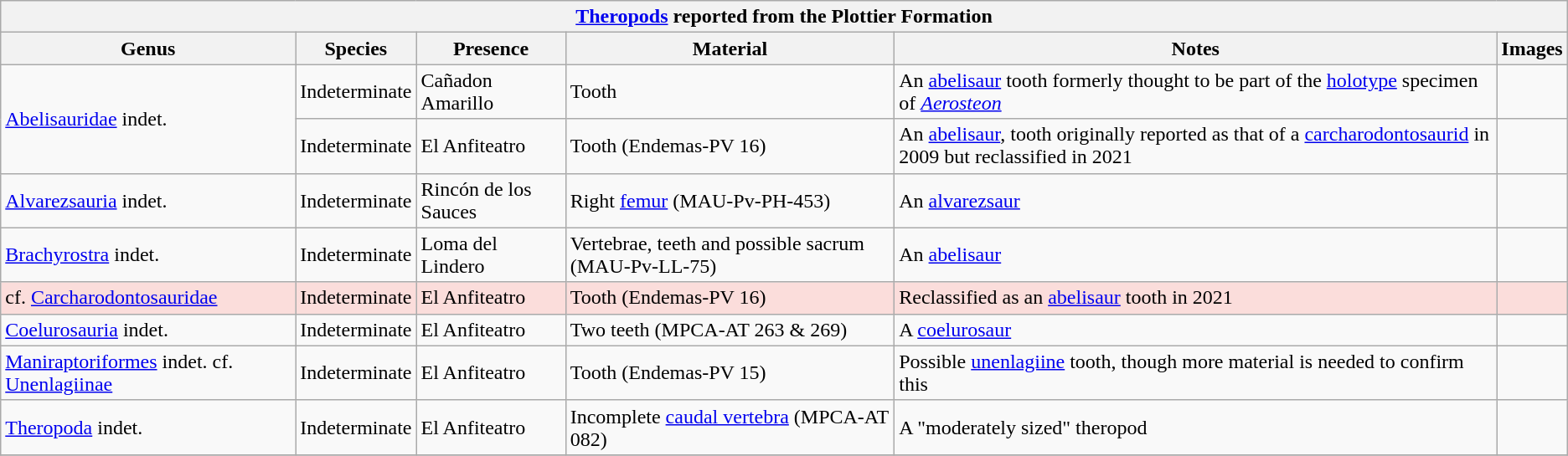<table class="wikitable" align="center">
<tr>
<th colspan="6" align="center"><strong><a href='#'>Theropods</a> reported from the Plottier Formation</strong></th>
</tr>
<tr>
<th>Genus</th>
<th>Species</th>
<th>Presence</th>
<th><strong>Material</strong></th>
<th>Notes</th>
<th>Images</th>
</tr>
<tr>
<td rowspan="2"><a href='#'>Abelisauridae</a> indet.</td>
<td>Indeterminate</td>
<td>Cañadon Amarillo</td>
<td>Tooth</td>
<td>An <a href='#'>abelisaur</a> tooth formerly thought to be part of the <a href='#'>holotype</a> specimen of <em><a href='#'>Aerosteon</a></em></td>
<td></td>
</tr>
<tr>
<td>Indeterminate</td>
<td>El Anfiteatro</td>
<td>Tooth (Endemas-PV 16)</td>
<td>An <a href='#'>abelisaur</a>, tooth originally reported as that of a <a href='#'>carcharodontosaurid</a> in 2009 but reclassified in 2021</td>
<td></td>
</tr>
<tr>
<td><a href='#'>Alvarezsauria</a> indet.</td>
<td>Indeterminate</td>
<td>Rincón de los Sauces</td>
<td>Right <a href='#'>femur</a> (MAU-Pv-PH-453)</td>
<td>An <a href='#'>alvarezsaur</a></td>
<td></td>
</tr>
<tr>
<td><a href='#'>Brachyrostra</a> indet.</td>
<td>Indeterminate</td>
<td>Loma del Lindero</td>
<td>Vertebrae, teeth and possible sacrum (MAU-Pv-LL-75)</td>
<td>An <a href='#'>abelisaur</a></td>
<td></td>
</tr>
<tr>
<td style="background:#fbdddb;">cf. <a href='#'>Carcharodontosauridae</a></td>
<td style="background:#fbdddb;">Indeterminate</td>
<td style="background:#fbdddb;">El Anfiteatro</td>
<td style="background:#fbdddb;">Tooth (Endemas-PV 16)</td>
<td style="background:#fbdddb;">Reclassified as an <a href='#'>abelisaur</a> tooth in 2021</td>
<td style="background:#fbdddb;"></td>
</tr>
<tr>
<td><a href='#'>Coelurosauria</a> indet.</td>
<td>Indeterminate</td>
<td>El Anfiteatro</td>
<td>Two teeth (MPCA-AT 263 & 269)</td>
<td>A <a href='#'>coelurosaur</a></td>
<td></td>
</tr>
<tr>
<td><a href='#'>Maniraptoriformes</a> indet. cf. <a href='#'>Unenlagiinae</a></td>
<td>Indeterminate</td>
<td>El Anfiteatro</td>
<td>Tooth (Endemas-PV 15)</td>
<td>Possible <a href='#'>unenlagiine</a> tooth, though more material is needed to confirm this</td>
<td></td>
</tr>
<tr>
<td><a href='#'>Theropoda</a> indet.</td>
<td>Indeterminate</td>
<td>El Anfiteatro</td>
<td>Incomplete <a href='#'>caudal vertebra</a> (MPCA-AT 082)</td>
<td>A "moderately sized" theropod</td>
<td></td>
</tr>
<tr>
</tr>
</table>
